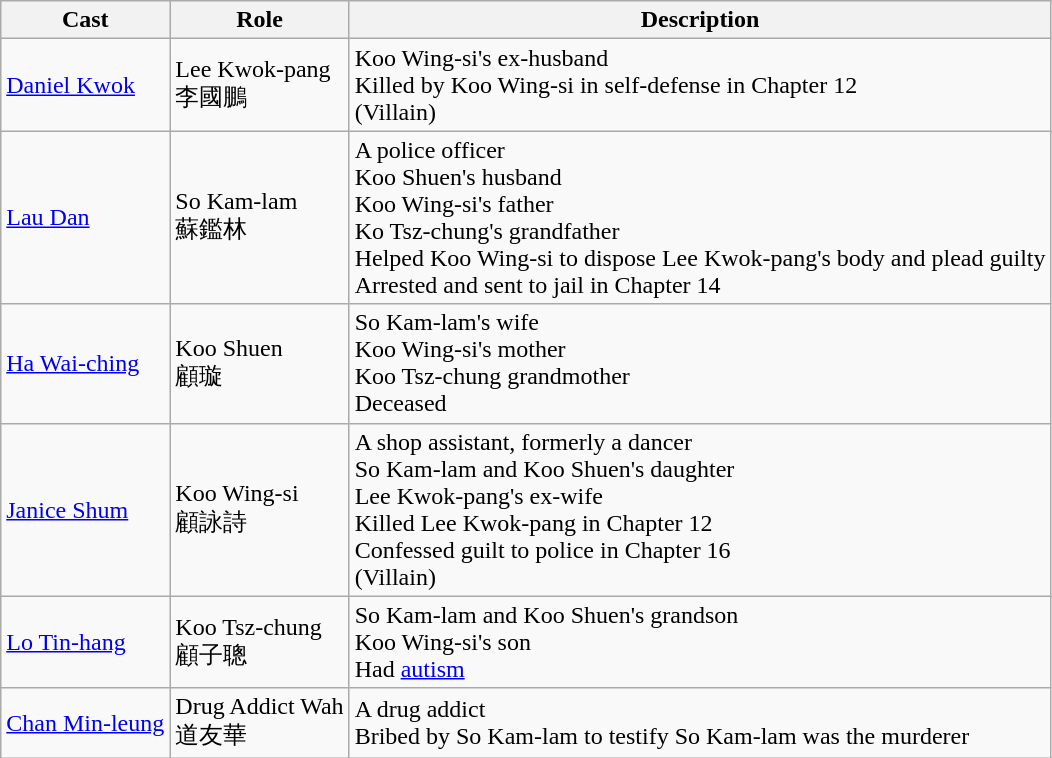<table class="wikitable">
<tr>
<th>Cast</th>
<th>Role</th>
<th>Description</th>
</tr>
<tr>
<td><a href='#'>Daniel Kwok</a></td>
<td>Lee Kwok-pang<br>李國鵬</td>
<td>Koo Wing-si's ex-husband<br>Killed by Koo Wing-si in self-defense in Chapter 12<br>(Villain)</td>
</tr>
<tr>
<td><a href='#'>Lau Dan</a></td>
<td>So Kam-lam<br>蘇鑑林</td>
<td>A police officer<br>Koo Shuen's husband<br>Koo Wing-si's father<br>Ko Tsz-chung's grandfather<br>Helped Koo Wing-si to dispose Lee Kwok-pang's body and plead guilty<br>Arrested and sent to jail in Chapter 14</td>
</tr>
<tr>
<td><a href='#'>Ha Wai-ching</a></td>
<td>Koo Shuen<br>顧璇</td>
<td>So Kam-lam's wife<br>Koo Wing-si's mother<br>Koo Tsz-chung grandmother<br>Deceased</td>
</tr>
<tr>
<td><a href='#'>Janice Shum</a></td>
<td>Koo Wing-si<br>顧詠詩</td>
<td>A shop assistant, formerly a dancer<br>So Kam-lam and Koo Shuen's daughter<br>Lee Kwok-pang's ex-wife<br>Killed Lee Kwok-pang in Chapter 12<br>Confessed guilt to police in Chapter 16<br>(Villain)</td>
</tr>
<tr>
<td><a href='#'>Lo Tin-hang</a></td>
<td>Koo Tsz-chung<br>顧子聰</td>
<td>So Kam-lam and Koo Shuen's grandson<br>Koo Wing-si's son<br>Had <a href='#'>autism</a></td>
</tr>
<tr>
<td><a href='#'>Chan Min-leung</a></td>
<td>Drug Addict Wah<br>道友華</td>
<td>A drug addict<br>Bribed by So Kam-lam to testify So Kam-lam was the murderer</td>
</tr>
</table>
